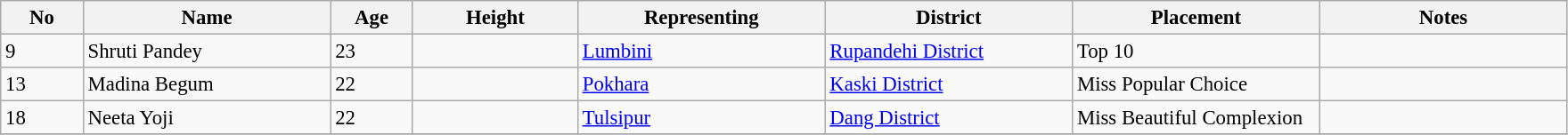<table class="wikitable sortable" style="font-size: 95%;">
<tr>
<th width="05%">No</th>
<th width="15%">Name</th>
<th width="05%">Age</th>
<th width="10%">Height</th>
<th width="15%">Representing</th>
<th width="15%">District</th>
<th width="15%">Placement</th>
<th width="15%">Notes</th>
</tr>
<tr>
<td>9</td>
<td>Shruti Pandey</td>
<td>23</td>
<td></td>
<td><a href='#'>Lumbini</a></td>
<td><a href='#'>Rupandehi District</a></td>
<td>Top 10</td>
<td></td>
</tr>
<tr>
<td>13</td>
<td>Madina Begum</td>
<td>22</td>
<td></td>
<td><a href='#'>Pokhara</a></td>
<td><a href='#'>Kaski District</a></td>
<td>Miss Popular Choice</td>
<td></td>
</tr>
<tr>
<td>18</td>
<td>Neeta Yoji</td>
<td>22</td>
<td></td>
<td><a href='#'>Tulsipur</a></td>
<td><a href='#'>Dang District</a></td>
<td>Miss Beautiful Complexion</td>
<td></td>
</tr>
<tr>
</tr>
</table>
